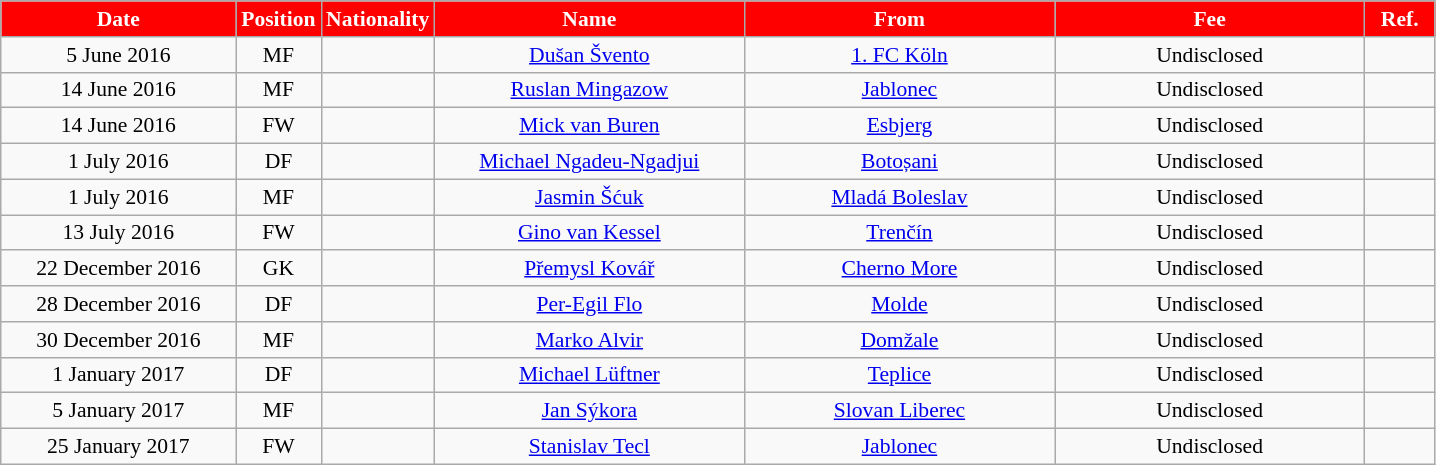<table class="wikitable"  style="text-align:center; font-size:90%; ">
<tr>
<th style="background:#ff0000; color:white; width:150px;">Date</th>
<th style="background:#ff0000; color:white; width:50px;">Position</th>
<th style="background:#ff0000; color:white; width:50px;">Nationality</th>
<th style="background:#ff0000; color:white; width:200px;">Name</th>
<th style="background:#ff0000; color:white; width:200px;">From</th>
<th style="background:#ff0000; color:white; width:200px;">Fee</th>
<th style="background:#ff0000; color:white; width:40px;">Ref.</th>
</tr>
<tr>
<td>5 June 2016</td>
<td>MF</td>
<td></td>
<td><a href='#'>Dušan Švento</a></td>
<td><a href='#'>1. FC Köln</a></td>
<td>Undisclosed</td>
<td></td>
</tr>
<tr>
<td>14 June 2016</td>
<td>MF</td>
<td></td>
<td><a href='#'>Ruslan Mingazow</a></td>
<td><a href='#'>Jablonec</a></td>
<td>Undisclosed</td>
<td></td>
</tr>
<tr>
<td>14 June 2016</td>
<td>FW</td>
<td></td>
<td><a href='#'>Mick van Buren</a></td>
<td><a href='#'>Esbjerg</a></td>
<td>Undisclosed</td>
<td></td>
</tr>
<tr>
<td>1 July 2016</td>
<td>DF</td>
<td></td>
<td><a href='#'>Michael Ngadeu-Ngadjui</a></td>
<td><a href='#'>Botoșani</a></td>
<td>Undisclosed</td>
<td></td>
</tr>
<tr>
<td>1 July 2016</td>
<td>MF</td>
<td></td>
<td><a href='#'>Jasmin Šćuk</a></td>
<td><a href='#'>Mladá Boleslav</a></td>
<td>Undisclosed</td>
<td></td>
</tr>
<tr>
<td>13 July 2016</td>
<td>FW</td>
<td></td>
<td><a href='#'>Gino van Kessel</a></td>
<td><a href='#'>Trenčín</a></td>
<td>Undisclosed</td>
<td></td>
</tr>
<tr>
<td>22 December 2016</td>
<td>GK</td>
<td></td>
<td><a href='#'>Přemysl Kovář</a></td>
<td><a href='#'>Cherno More</a></td>
<td>Undisclosed</td>
<td></td>
</tr>
<tr>
<td>28 December 2016</td>
<td>DF</td>
<td></td>
<td><a href='#'>Per-Egil Flo</a></td>
<td><a href='#'>Molde</a></td>
<td>Undisclosed</td>
<td></td>
</tr>
<tr>
<td>30 December 2016</td>
<td>MF</td>
<td></td>
<td><a href='#'>Marko Alvir</a></td>
<td><a href='#'>Domžale</a></td>
<td>Undisclosed</td>
<td></td>
</tr>
<tr>
<td>1 January 2017</td>
<td>DF</td>
<td></td>
<td><a href='#'>Michael Lüftner</a></td>
<td><a href='#'>Teplice</a></td>
<td>Undisclosed</td>
<td></td>
</tr>
<tr>
<td>5 January 2017</td>
<td>MF</td>
<td></td>
<td><a href='#'>Jan Sýkora</a></td>
<td><a href='#'>Slovan Liberec</a></td>
<td>Undisclosed</td>
<td></td>
</tr>
<tr>
<td>25 January 2017</td>
<td>FW</td>
<td></td>
<td><a href='#'>Stanislav Tecl</a></td>
<td><a href='#'>Jablonec</a></td>
<td>Undisclosed</td>
<td></td>
</tr>
</table>
